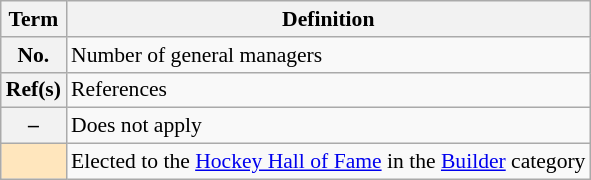<table class="wikitable" style="font-size:90%;">
<tr>
<th scope="col">Term</th>
<th scope="col">Definition</th>
</tr>
<tr>
<th scope="row">No.</th>
<td>Number of general managers</td>
</tr>
<tr>
<th scope="row">Ref(s)</th>
<td>References</td>
</tr>
<tr>
<th scope="row">–</th>
<td>Does not apply</td>
</tr>
<tr>
<th scope="row" style="background: #FFE6BD"></th>
<td>Elected to the <a href='#'>Hockey Hall of Fame</a> in the <a href='#'>Builder</a> category</td>
</tr>
</table>
